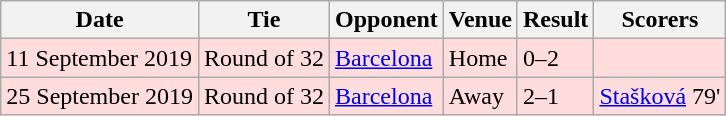<table class="wikitable" style="text-align:left">
<tr>
<th>Date</th>
<th>Tie</th>
<th>Opponent</th>
<th>Venue</th>
<th>Result</th>
<th>Scorers</th>
</tr>
<tr style="background:#ffdddd">
<td>11 September 2019</td>
<td>Round of 32</td>
<td> <a href='#'>Barcelona</a></td>
<td>Home</td>
<td>0–2</td>
<td></td>
</tr>
<tr style="background:#ffdddd">
<td>25 September 2019</td>
<td>Round of 32</td>
<td> <a href='#'>Barcelona</a></td>
<td>Away</td>
<td>2–1</td>
<td><a href='#'>Stašková</a> 79'</td>
</tr>
</table>
